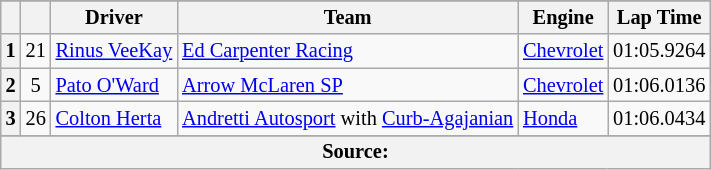<table class="wikitable" style="font-size:85%;">
<tr>
</tr>
<tr>
<th></th>
<th></th>
<th>Driver</th>
<th>Team</th>
<th>Engine</th>
<th>Lap Time</th>
</tr>
<tr>
<th>1</th>
<td align="center">21</td>
<td> <a href='#'>Rinus VeeKay</a></td>
<td><a href='#'>Ed Carpenter Racing</a></td>
<td><a href='#'>Chevrolet</a></td>
<td>01:05.9264</td>
</tr>
<tr>
<th>2</th>
<td align="center">5</td>
<td> <a href='#'>Pato O'Ward</a></td>
<td><a href='#'>Arrow McLaren SP</a></td>
<td><a href='#'>Chevrolet</a></td>
<td>01:06.0136</td>
</tr>
<tr>
<th>3</th>
<td align="center">26</td>
<td> <a href='#'>Colton Herta</a></td>
<td><a href='#'>Andretti Autosport</a> with <a href='#'>Curb-Agajanian</a></td>
<td><a href='#'>Honda</a></td>
<td>01:06.0434</td>
</tr>
<tr>
</tr>
<tr class="sortbottom">
<th colspan="6">Source:</th>
</tr>
</table>
